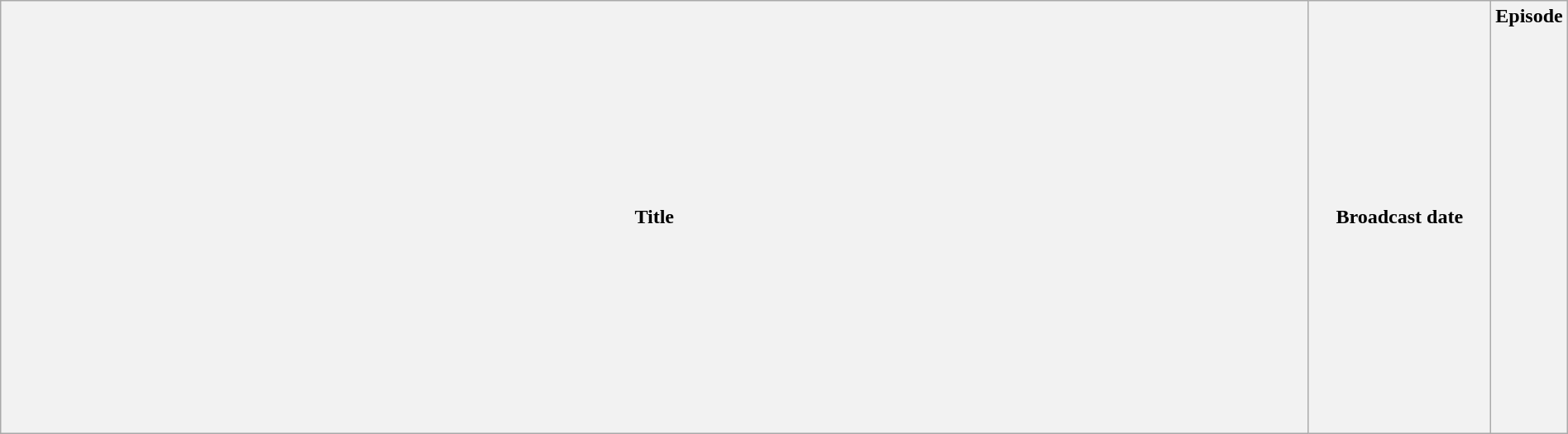<table class="wikitable plainrowheaders" style="width:100%; margin:auto;">
<tr>
<th>Title</th>
<th width="140">Broadcast date</th>
<th width="40">Episode<br><br><br><br><br><br><br><br><br><br><br><br><br><br><br><br><br><br><br></th>
</tr>
</table>
